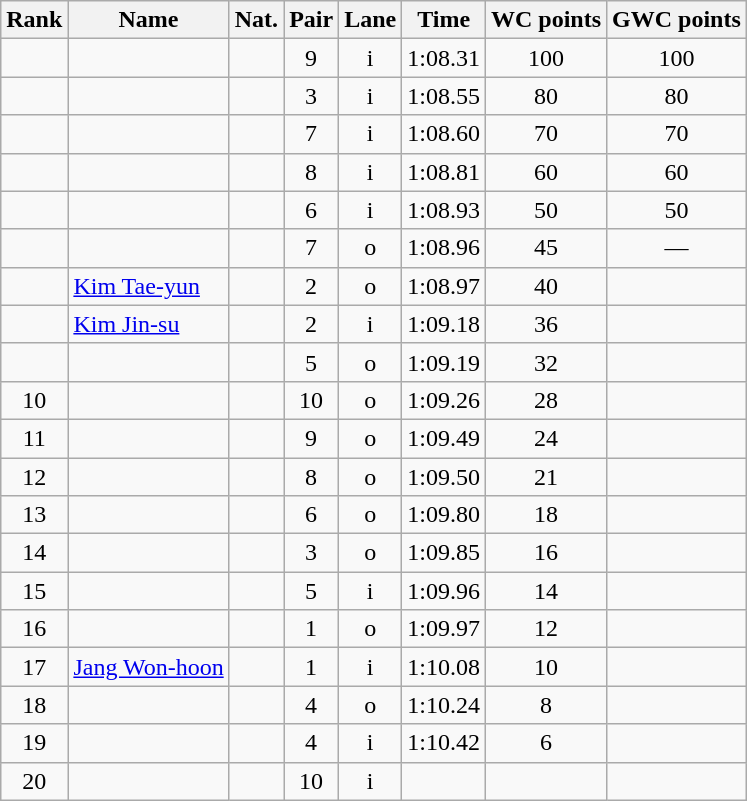<table class="wikitable sortable" style="text-align:center">
<tr>
<th>Rank</th>
<th>Name</th>
<th>Nat.</th>
<th>Pair</th>
<th>Lane</th>
<th>Time</th>
<th>WC points</th>
<th>GWC points</th>
</tr>
<tr>
<td></td>
<td align=left></td>
<td></td>
<td>9</td>
<td>i</td>
<td>1:08.31</td>
<td>100</td>
<td>100</td>
</tr>
<tr>
<td></td>
<td align=left></td>
<td></td>
<td>3</td>
<td>i</td>
<td>1:08.55</td>
<td>80</td>
<td>80</td>
</tr>
<tr>
<td></td>
<td align=left></td>
<td></td>
<td>7</td>
<td>i</td>
<td>1:08.60</td>
<td>70</td>
<td>70</td>
</tr>
<tr>
<td></td>
<td align=left></td>
<td></td>
<td>8</td>
<td>i</td>
<td>1:08.81</td>
<td>60</td>
<td>60</td>
</tr>
<tr>
<td></td>
<td align=left></td>
<td></td>
<td>6</td>
<td>i</td>
<td>1:08.93</td>
<td>50</td>
<td>50</td>
</tr>
<tr>
<td></td>
<td align=left></td>
<td></td>
<td>7</td>
<td>o</td>
<td>1:08.96</td>
<td>45</td>
<td>—</td>
</tr>
<tr>
<td></td>
<td align=left><a href='#'>Kim Tae-yun</a></td>
<td></td>
<td>2</td>
<td>o</td>
<td>1:08.97</td>
<td>40</td>
<td></td>
</tr>
<tr>
<td></td>
<td align=left><a href='#'>Kim Jin-su</a></td>
<td></td>
<td>2</td>
<td>i</td>
<td>1:09.18</td>
<td>36</td>
<td></td>
</tr>
<tr>
<td></td>
<td align=left></td>
<td></td>
<td>5</td>
<td>o</td>
<td>1:09.19</td>
<td>32</td>
<td></td>
</tr>
<tr>
<td>10</td>
<td align=left></td>
<td></td>
<td>10</td>
<td>o</td>
<td>1:09.26</td>
<td>28</td>
<td></td>
</tr>
<tr>
<td>11</td>
<td align=left></td>
<td></td>
<td>9</td>
<td>o</td>
<td>1:09.49</td>
<td>24</td>
<td></td>
</tr>
<tr>
<td>12</td>
<td align=left></td>
<td></td>
<td>8</td>
<td>o</td>
<td>1:09.50</td>
<td>21</td>
<td></td>
</tr>
<tr>
<td>13</td>
<td align=left></td>
<td></td>
<td>6</td>
<td>o</td>
<td>1:09.80</td>
<td>18</td>
<td></td>
</tr>
<tr>
<td>14</td>
<td align=left></td>
<td></td>
<td>3</td>
<td>o</td>
<td>1:09.85</td>
<td>16</td>
<td></td>
</tr>
<tr>
<td>15</td>
<td align=left></td>
<td></td>
<td>5</td>
<td>i</td>
<td>1:09.96</td>
<td>14</td>
<td></td>
</tr>
<tr>
<td>16</td>
<td align=left></td>
<td></td>
<td>1</td>
<td>o</td>
<td>1:09.97</td>
<td>12</td>
<td></td>
</tr>
<tr>
<td>17</td>
<td align=left><a href='#'>Jang Won-hoon</a></td>
<td></td>
<td>1</td>
<td>i</td>
<td>1:10.08</td>
<td>10</td>
<td></td>
</tr>
<tr>
<td>18</td>
<td align=left></td>
<td></td>
<td>4</td>
<td>o</td>
<td>1:10.24</td>
<td>8</td>
<td></td>
</tr>
<tr>
<td>19</td>
<td align=left></td>
<td></td>
<td>4</td>
<td>i</td>
<td>1:10.42</td>
<td>6</td>
<td></td>
</tr>
<tr>
<td>20</td>
<td align=left></td>
<td></td>
<td>10</td>
<td>i</td>
<td></td>
<td></td>
<td></td>
</tr>
</table>
